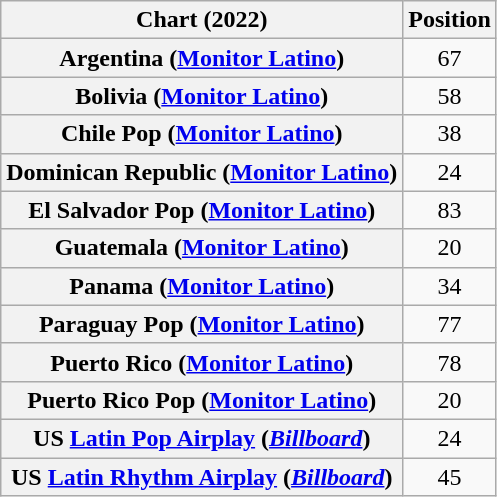<table class="wikitable sortable plainrowheaders">
<tr>
<th style="text-align:center;">Chart (2022)</th>
<th style="text-align:center;">Position</th>
</tr>
<tr>
<th scope="row">Argentina (<a href='#'>Monitor Latino</a>)</th>
<td style="text-align:center;">67</td>
</tr>
<tr>
<th scope="row">Bolivia (<a href='#'>Monitor Latino</a>)</th>
<td style="text-align:center;">58</td>
</tr>
<tr>
<th scope="row">Chile Pop (<a href='#'>Monitor Latino</a>)</th>
<td style="text-align:center;">38</td>
</tr>
<tr>
<th scope="row">Dominican Republic (<a href='#'>Monitor Latino</a>)</th>
<td style="text-align:center;">24</td>
</tr>
<tr>
<th scope="row">El Salvador Pop (<a href='#'>Monitor Latino</a>)</th>
<td style="text-align:center;">83</td>
</tr>
<tr>
<th scope="row">Guatemala (<a href='#'>Monitor Latino</a>)</th>
<td style="text-align:center;">20</td>
</tr>
<tr>
<th scope="row">Panama (<a href='#'>Monitor Latino</a>)</th>
<td style="text-align:center;">34</td>
</tr>
<tr>
<th scope="row">Paraguay Pop (<a href='#'>Monitor Latino</a>)</th>
<td style="text-align:center;">77</td>
</tr>
<tr>
<th scope="row">Puerto Rico (<a href='#'>Monitor Latino</a>)</th>
<td style="text-align:center;">78</td>
</tr>
<tr>
<th scope="row">Puerto Rico Pop (<a href='#'>Monitor Latino</a>)</th>
<td style="text-align:center;">20</td>
</tr>
<tr>
<th scope="row">US <a href='#'>Latin Pop Airplay</a> (<em><a href='#'>Billboard</a></em>)</th>
<td style="text-align:center;">24</td>
</tr>
<tr>
<th scope="row">US <a href='#'>Latin Rhythm Airplay</a> (<em><a href='#'>Billboard</a></em>)</th>
<td style="text-align:center;">45</td>
</tr>
</table>
